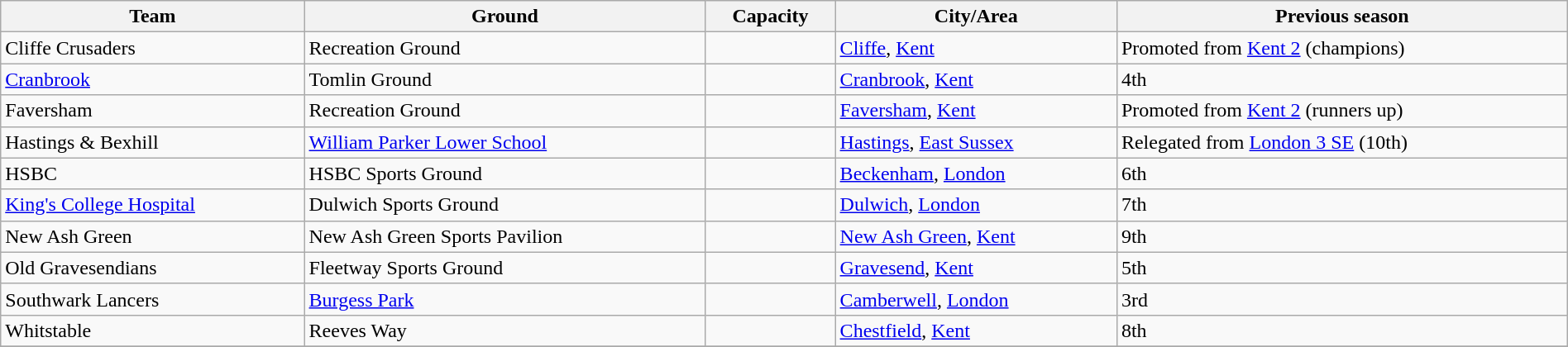<table class="wikitable sortable" width=100%>
<tr>
<th>Team</th>
<th>Ground</th>
<th>Capacity</th>
<th>City/Area</th>
<th>Previous season</th>
</tr>
<tr>
<td>Cliffe Crusaders</td>
<td>Recreation Ground</td>
<td></td>
<td><a href='#'>Cliffe</a>, <a href='#'>Kent</a></td>
<td>Promoted from <a href='#'>Kent 2</a> (champions)</td>
</tr>
<tr>
<td><a href='#'>Cranbrook</a></td>
<td>Tomlin Ground</td>
<td></td>
<td><a href='#'>Cranbrook</a>, <a href='#'>Kent</a></td>
<td>4th</td>
</tr>
<tr>
<td>Faversham</td>
<td>Recreation Ground</td>
<td></td>
<td><a href='#'>Faversham</a>, <a href='#'>Kent</a></td>
<td>Promoted from <a href='#'>Kent 2</a> (runners up)</td>
</tr>
<tr>
<td>Hastings & Bexhill</td>
<td><a href='#'>William Parker Lower School</a></td>
<td></td>
<td><a href='#'>Hastings</a>, <a href='#'>East Sussex</a></td>
<td>Relegated from <a href='#'>London 3 SE</a> (10th)</td>
</tr>
<tr>
<td>HSBC</td>
<td>HSBC Sports Ground</td>
<td></td>
<td><a href='#'>Beckenham</a>, <a href='#'>London</a></td>
<td>6th</td>
</tr>
<tr>
<td><a href='#'>King's College Hospital</a></td>
<td>Dulwich Sports Ground</td>
<td></td>
<td><a href='#'>Dulwich</a>, <a href='#'>London</a></td>
<td>7th</td>
</tr>
<tr>
<td>New Ash Green</td>
<td>New Ash Green Sports Pavilion</td>
<td></td>
<td><a href='#'>New Ash Green</a>, <a href='#'>Kent</a></td>
<td>9th</td>
</tr>
<tr>
<td>Old Gravesendians</td>
<td>Fleetway Sports Ground</td>
<td></td>
<td><a href='#'>Gravesend</a>, <a href='#'>Kent</a></td>
<td>5th</td>
</tr>
<tr>
<td>Southwark Lancers</td>
<td><a href='#'>Burgess Park</a></td>
<td></td>
<td><a href='#'>Camberwell</a>, <a href='#'>London</a></td>
<td>3rd</td>
</tr>
<tr>
<td>Whitstable</td>
<td>Reeves Way</td>
<td></td>
<td><a href='#'>Chestfield</a>, <a href='#'>Kent</a></td>
<td>8th</td>
</tr>
<tr>
</tr>
</table>
